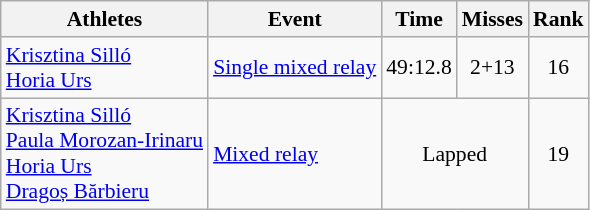<table class="wikitable" style="font-size:90%">
<tr>
<th>Athletes</th>
<th>Event</th>
<th>Time</th>
<th>Misses</th>
<th>Rank</th>
</tr>
<tr align=center>
<td align=left><a href='#'>Krisztina Silló</a> <br><a href='#'>Horia Urs</a></td>
<td align=left><a href='#'>Single mixed relay</a></td>
<td>49:12.8</td>
<td>2+13</td>
<td>16</td>
</tr>
<tr align=center>
<td align=left><a href='#'>Krisztina Silló</a><br><a href='#'>Paula Morozan-Irinaru</a><br><a href='#'>Horia Urs</a><br><a href='#'>Dragoș Bărbieru</a></td>
<td align=left><a href='#'>Mixed relay</a></td>
<td colspan=2>Lapped</td>
<td>19</td>
</tr>
</table>
